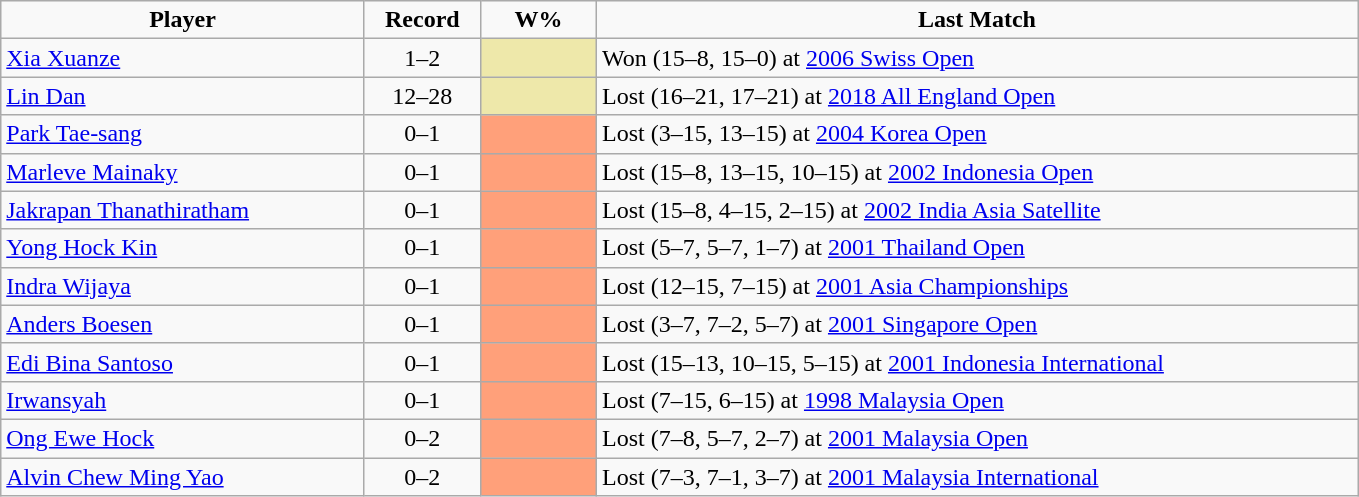<table class="sortable wikitable" style=text-align:center>
<tr>
<td width=235><strong>Player</strong></td>
<td width=70><strong>Record</strong></td>
<td width=70><strong>W%</strong></td>
<td width=500><strong>Last Match</strong></td>
</tr>
<tr>
<td align=left> <a href='#'>Xia Xuanze</a></td>
<td>1–2</td>
<td bgcolor=eee8AA></td>
<td align=left>Won (15–8, 15–0) at <a href='#'>2006 Swiss Open</a></td>
</tr>
<tr>
<td align=left> <a href='#'>Lin Dan</a></td>
<td>12–28</td>
<td bgcolor=eee8AA></td>
<td align=left>Lost (16–21, 17–21) at <a href='#'>2018 All England Open</a></td>
</tr>
<tr>
<td align=left> <a href='#'>Park Tae-sang</a></td>
<td>0–1</td>
<td bgcolor=ffa07a></td>
<td align=left>Lost (3–15, 13–15) at <a href='#'>2004 Korea Open</a></td>
</tr>
<tr>
<td align=left> <a href='#'>Marleve Mainaky</a></td>
<td>0–1</td>
<td bgcolor=ffa07a></td>
<td align=left>Lost (15–8, 13–15, 10–15) at <a href='#'>2002 Indonesia Open</a></td>
</tr>
<tr>
<td align=left> <a href='#'>Jakrapan Thanathiratham</a></td>
<td>0–1</td>
<td bgcolor=ffa07a></td>
<td align=left>Lost (15–8, 4–15, 2–15) at <a href='#'>2002 India Asia Satellite</a></td>
</tr>
<tr>
<td align=left> <a href='#'>Yong Hock Kin</a></td>
<td>0–1</td>
<td bgcolor=ffa07a></td>
<td align=left>Lost (5–7, 5–7, 1–7) at <a href='#'>2001 Thailand Open</a></td>
</tr>
<tr>
<td align=left> <a href='#'>Indra Wijaya</a></td>
<td>0–1</td>
<td bgcolor=ffa07a></td>
<td align=left>Lost (12–15, 7–15) at <a href='#'>2001 Asia Championships</a></td>
</tr>
<tr>
<td align=left> <a href='#'>Anders Boesen</a></td>
<td>0–1</td>
<td bgcolor=ffa07a></td>
<td align=left>Lost (3–7, 7–2, 5–7) at <a href='#'>2001 Singapore Open</a></td>
</tr>
<tr>
<td align=left> <a href='#'>Edi Bina Santoso</a></td>
<td>0–1</td>
<td bgcolor=ffa07a></td>
<td align=left>Lost (15–13, 10–15, 5–15) at <a href='#'>2001 Indonesia International</a></td>
</tr>
<tr>
<td align=left> <a href='#'>Irwansyah</a></td>
<td>0–1</td>
<td bgcolor=ffa07a></td>
<td align=left>Lost (7–15, 6–15) at <a href='#'>1998 Malaysia Open</a></td>
</tr>
<tr>
<td align=left> <a href='#'>Ong Ewe Hock</a></td>
<td>0–2</td>
<td bgcolor=ffa07a></td>
<td align=left>Lost (7–8, 5–7, 2–7) at <a href='#'>2001 Malaysia Open</a></td>
</tr>
<tr>
<td align=left> <a href='#'>Alvin Chew Ming Yao</a></td>
<td>0–2</td>
<td bgcolor=ffa07a></td>
<td align=left>Lost (7–3, 7–1, 3–7) at <a href='#'>2001 Malaysia International</a></td>
</tr>
</table>
